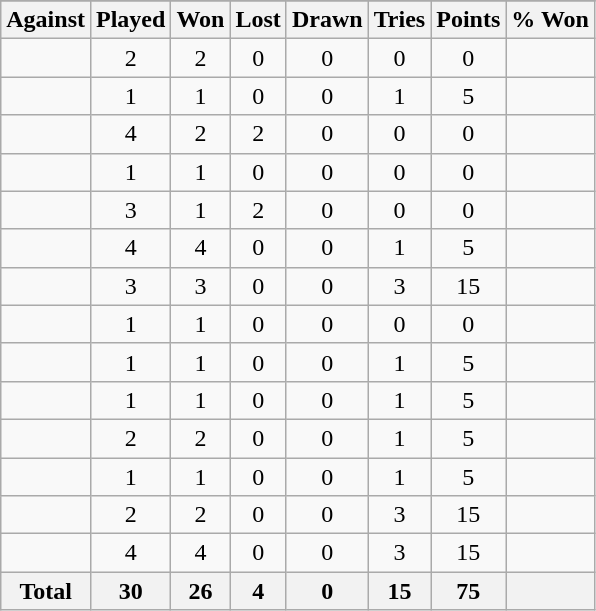<table class="sortable wikitable" style="text-align: center;">
<tr>
</tr>
<tr>
<th>Against</th>
<th>Played</th>
<th>Won</th>
<th>Lost</th>
<th>Drawn</th>
<th>Tries</th>
<th>Points</th>
<th>% Won</th>
</tr>
<tr>
<td align="left"></td>
<td>2</td>
<td>2</td>
<td>0</td>
<td>0</td>
<td>0</td>
<td>0</td>
<td></td>
</tr>
<tr>
<td align="left"></td>
<td>1</td>
<td>1</td>
<td>0</td>
<td>0</td>
<td>1</td>
<td>5</td>
<td></td>
</tr>
<tr>
<td align="left"></td>
<td>4</td>
<td>2</td>
<td>2</td>
<td>0</td>
<td>0</td>
<td>0</td>
<td></td>
</tr>
<tr>
<td align="left"></td>
<td>1</td>
<td>1</td>
<td>0</td>
<td>0</td>
<td>0</td>
<td>0</td>
<td></td>
</tr>
<tr>
<td align="left"></td>
<td>3</td>
<td>1</td>
<td>2</td>
<td>0</td>
<td>0</td>
<td>0</td>
<td></td>
</tr>
<tr>
<td align="left"></td>
<td>4</td>
<td>4</td>
<td>0</td>
<td>0</td>
<td>1</td>
<td>5</td>
<td></td>
</tr>
<tr>
<td align="left"></td>
<td>3</td>
<td>3</td>
<td>0</td>
<td>0</td>
<td>3</td>
<td>15</td>
<td></td>
</tr>
<tr>
<td align="left"></td>
<td>1</td>
<td>1</td>
<td>0</td>
<td>0</td>
<td>0</td>
<td>0</td>
<td></td>
</tr>
<tr>
<td align="left"></td>
<td>1</td>
<td>1</td>
<td>0</td>
<td>0</td>
<td>1</td>
<td>5</td>
<td></td>
</tr>
<tr>
<td align="left"></td>
<td>1</td>
<td>1</td>
<td>0</td>
<td>0</td>
<td>1</td>
<td>5</td>
<td></td>
</tr>
<tr>
<td align="left"></td>
<td>2</td>
<td>2</td>
<td>0</td>
<td>0</td>
<td>1</td>
<td>5</td>
<td></td>
</tr>
<tr>
<td align="left"></td>
<td>1</td>
<td>1</td>
<td>0</td>
<td>0</td>
<td>1</td>
<td>5</td>
<td></td>
</tr>
<tr>
<td align="left"></td>
<td>2</td>
<td>2</td>
<td>0</td>
<td>0</td>
<td>3</td>
<td>15</td>
<td></td>
</tr>
<tr>
<td align="left"></td>
<td>4</td>
<td>4</td>
<td>0</td>
<td>0</td>
<td>3</td>
<td>15</td>
<td></td>
</tr>
<tr class="sortbottom">
<th>Total</th>
<th>30</th>
<th>26</th>
<th>4</th>
<th>0</th>
<th>15</th>
<th>75</th>
<th></th>
</tr>
</table>
